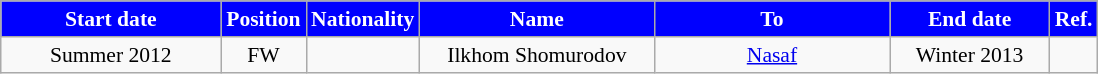<table class="wikitable"  style="text-align:center; font-size:90%; ">
<tr>
<th style="background:#00f; color:white; width:140px;">Start date</th>
<th style="background:#00f; color:white; width:50px;">Position</th>
<th style="background:#00f; color:white; width:50px;">Nationality</th>
<th style="background:#00f; color:white; width:150px;">Name</th>
<th style="background:#00f; color:white; width:150px;">To</th>
<th style="background:#00f; color:white; width:100px;">End date</th>
<th style="background:#00f; color:white; width:25px;">Ref.</th>
</tr>
<tr>
<td>Summer 2012</td>
<td>FW</td>
<td></td>
<td>Ilkhom Shomurodov</td>
<td><a href='#'>Nasaf</a></td>
<td>Winter 2013</td>
<td></td>
</tr>
</table>
